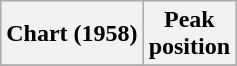<table class="wikitable sortable plainrowheaders" style="text-align:center">
<tr>
<th scope="col">Chart (1958)</th>
<th scope="col">Peak<br>position</th>
</tr>
<tr>
</tr>
</table>
